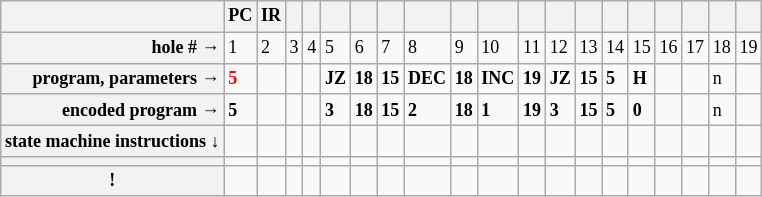<table class="wikitable">
<tr style="font-size:9pt">
<th></th>
<th style="font-weight:bold">PC</th>
<th style="font-weight:bold">IR</th>
<th></th>
<th></th>
<th></th>
<th></th>
<th></th>
<th></th>
<th></th>
<th></th>
<th></th>
<th></th>
<th></th>
<th></th>
<th></th>
<th></th>
<th></th>
<th></th>
<th></th>
</tr>
<tr style="font-size:9pt">
<th style="text-align:right">hole # →</th>
<td>1</td>
<td>2</td>
<td>3</td>
<td>4</td>
<td>5</td>
<td>6</td>
<td>7</td>
<td>8</td>
<td>9</td>
<td>10</td>
<td>11</td>
<td>12</td>
<td>13</td>
<td>14</td>
<td>15</td>
<td>16</td>
<td>17</td>
<td>18</td>
<td>19</td>
</tr>
<tr style="font-size:9pt">
<th style="text-align:right">program, parameters →</th>
<td style="font-weight:bold;color:#FF0000">5</td>
<td></td>
<td></td>
<td></td>
<td style="font-weight:bold">JZ</td>
<td style="font-weight:bold">18</td>
<td style="font-weight:bold">15</td>
<td style="font-weight:bold">DEC</td>
<td style="font-weight:bold">18</td>
<td style="font-weight:bold">INC</td>
<td style="font-weight:bold">19</td>
<td style="font-weight:bold">JZ</td>
<td style="font-weight:bold">15</td>
<td style="font-weight:bold">5</td>
<td style="font-weight:bold">H</td>
<td></td>
<td></td>
<td>n</td>
<td></td>
</tr>
<tr style="font-size:9pt">
<th style="text-align:right">encoded program →</th>
<td style="font-weight:bold">5</td>
<td></td>
<td></td>
<td></td>
<td style="font-weight:bold">3</td>
<td style="font-weight:bold">18</td>
<td style="font-weight:bold">15</td>
<td style="font-weight:bold">2</td>
<td style="font-weight:bold">18</td>
<td style="font-weight:bold">1</td>
<td style="font-weight:bold">19</td>
<td style="font-weight:bold">3</td>
<td style="font-weight:bold">15</td>
<td style="font-weight:bold">5</td>
<td style="font-weight:bold">0</td>
<td></td>
<td></td>
<td>n</td>
<td></td>
</tr>
<tr style="font-size:9pt">
<th>state machine instructions ↓</th>
<td></td>
<td></td>
<td></td>
<td></td>
<td></td>
<td></td>
<td></td>
<td></td>
<td></td>
<td></td>
<td></td>
<td></td>
<td></td>
<td></td>
<td></td>
<td></td>
<td></td>
<td></td>
<td></td>
</tr>
<tr style="font-size:9pt">
<th></th>
<td></td>
<td></td>
<td></td>
<td></td>
<td></td>
<td></td>
<td></td>
<td></td>
<td></td>
<td></td>
<td></td>
<td></td>
<td></td>
<td></td>
<td></td>
<td></td>
<td></td>
<td></td>
<td></td>
</tr>
<tr style="font-size:9pt">
<th style="font-weight:bold">!</th>
<td></td>
<td></td>
<td></td>
<td></td>
<td></td>
<td></td>
<td></td>
<td></td>
<td></td>
<td></td>
<td></td>
<td></td>
<td></td>
<td></td>
<td></td>
<td></td>
<td></td>
<td></td>
<td></td>
</tr>
</table>
